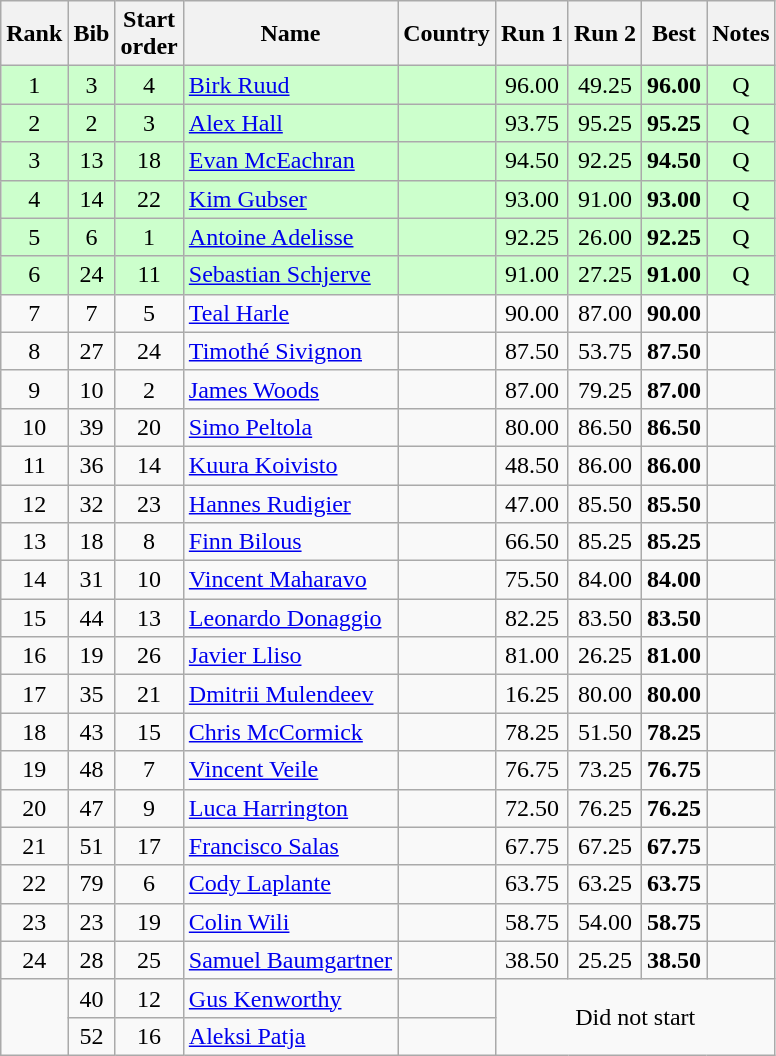<table class="wikitable sortable" style="text-align:center">
<tr>
<th>Rank</th>
<th>Bib</th>
<th>Start<br>order</th>
<th>Name</th>
<th>Country</th>
<th>Run 1</th>
<th>Run 2</th>
<th>Best</th>
<th>Notes</th>
</tr>
<tr bgcolor=ccffcc>
<td>1</td>
<td>3</td>
<td>4</td>
<td align=left><a href='#'>Birk Ruud</a></td>
<td align=left></td>
<td>96.00</td>
<td>49.25</td>
<td><strong>96.00</strong></td>
<td>Q</td>
</tr>
<tr bgcolor=ccffcc>
<td>2</td>
<td>2</td>
<td>3</td>
<td align=left><a href='#'>Alex Hall</a></td>
<td align=left></td>
<td>93.75</td>
<td>95.25</td>
<td><strong>95.25</strong></td>
<td>Q</td>
</tr>
<tr bgcolor=ccffcc>
<td>3</td>
<td>13</td>
<td>18</td>
<td align=left><a href='#'>Evan McEachran</a></td>
<td align=left></td>
<td>94.50</td>
<td>92.25</td>
<td><strong>94.50</strong></td>
<td>Q</td>
</tr>
<tr bgcolor=ccffcc>
<td>4</td>
<td>14</td>
<td>22</td>
<td align=left><a href='#'>Kim Gubser</a></td>
<td align=left></td>
<td>93.00</td>
<td>91.00</td>
<td><strong>93.00</strong></td>
<td>Q</td>
</tr>
<tr bgcolor=ccffcc>
<td>5</td>
<td>6</td>
<td>1</td>
<td align=left><a href='#'>Antoine Adelisse</a></td>
<td align=left></td>
<td>92.25</td>
<td>26.00</td>
<td><strong>92.25</strong></td>
<td>Q</td>
</tr>
<tr bgcolor=ccffcc>
<td>6</td>
<td>24</td>
<td>11</td>
<td align=left><a href='#'>Sebastian Schjerve</a></td>
<td align=left></td>
<td>91.00</td>
<td>27.25</td>
<td><strong>91.00</strong></td>
<td>Q</td>
</tr>
<tr>
<td>7</td>
<td>7</td>
<td>5</td>
<td align=left><a href='#'>Teal Harle</a></td>
<td align=left></td>
<td>90.00</td>
<td>87.00</td>
<td><strong>90.00</strong></td>
<td></td>
</tr>
<tr>
<td>8</td>
<td>27</td>
<td>24</td>
<td align=left><a href='#'>Timothé Sivignon</a></td>
<td align=left></td>
<td>87.50</td>
<td>53.75</td>
<td><strong>87.50</strong></td>
<td></td>
</tr>
<tr>
<td>9</td>
<td>10</td>
<td>2</td>
<td align=left><a href='#'>James Woods</a></td>
<td align=left></td>
<td>87.00</td>
<td>79.25</td>
<td><strong>87.00</strong></td>
<td></td>
</tr>
<tr>
<td>10</td>
<td>39</td>
<td>20</td>
<td align=left><a href='#'>Simo Peltola </a></td>
<td align=left></td>
<td>80.00</td>
<td>86.50</td>
<td><strong>86.50</strong></td>
<td></td>
</tr>
<tr>
<td>11</td>
<td>36</td>
<td>14</td>
<td align=left><a href='#'>Kuura Koivisto</a></td>
<td align=left></td>
<td>48.50</td>
<td>86.00</td>
<td><strong>86.00</strong></td>
<td></td>
</tr>
<tr>
<td>12</td>
<td>32</td>
<td>23</td>
<td align=left><a href='#'>Hannes Rudigier</a></td>
<td align=left></td>
<td>47.00</td>
<td>85.50</td>
<td><strong>85.50</strong></td>
<td></td>
</tr>
<tr>
<td>13</td>
<td>18</td>
<td>8</td>
<td align=left><a href='#'>Finn Bilous</a></td>
<td align=left></td>
<td>66.50</td>
<td>85.25</td>
<td><strong>85.25</strong></td>
<td></td>
</tr>
<tr>
<td>14</td>
<td>31</td>
<td>10</td>
<td align=left><a href='#'>Vincent Maharavo</a></td>
<td align=left></td>
<td>75.50</td>
<td>84.00</td>
<td><strong>84.00</strong></td>
<td></td>
</tr>
<tr>
<td>15</td>
<td>44</td>
<td>13</td>
<td align=left><a href='#'>Leonardo Donaggio</a></td>
<td align=left></td>
<td>82.25</td>
<td>83.50</td>
<td><strong>83.50</strong></td>
<td></td>
</tr>
<tr>
<td>16</td>
<td>19</td>
<td>26</td>
<td align=left><a href='#'>Javier Lliso</a></td>
<td align=left></td>
<td>81.00</td>
<td>26.25</td>
<td><strong>81.00</strong></td>
<td></td>
</tr>
<tr>
<td>17</td>
<td>35</td>
<td>21</td>
<td align=left><a href='#'>Dmitrii Mulendeev</a></td>
<td align=left></td>
<td>16.25</td>
<td>80.00</td>
<td><strong>80.00</strong></td>
<td></td>
</tr>
<tr>
<td>18</td>
<td>43</td>
<td>15</td>
<td align=left><a href='#'>Chris McCormick</a></td>
<td align=left></td>
<td>78.25</td>
<td>51.50</td>
<td><strong>78.25</strong></td>
<td></td>
</tr>
<tr>
<td>19</td>
<td>48</td>
<td>7</td>
<td align=left><a href='#'>Vincent Veile</a></td>
<td align=left></td>
<td>76.75</td>
<td>73.25</td>
<td><strong>76.75</strong></td>
<td></td>
</tr>
<tr>
<td>20</td>
<td>47</td>
<td>9</td>
<td align=left><a href='#'>Luca Harrington</a></td>
<td align=left></td>
<td>72.50</td>
<td>76.25</td>
<td><strong>76.25</strong></td>
<td></td>
</tr>
<tr>
<td>21</td>
<td>51</td>
<td>17</td>
<td align=left><a href='#'>Francisco Salas</a></td>
<td align=left></td>
<td>67.75</td>
<td>67.25</td>
<td><strong>67.75</strong></td>
<td></td>
</tr>
<tr>
<td>22</td>
<td>79</td>
<td>6</td>
<td align=left><a href='#'>Cody Laplante</a></td>
<td align=left></td>
<td>63.75</td>
<td>63.25</td>
<td><strong>63.75</strong></td>
<td></td>
</tr>
<tr>
<td>23</td>
<td>23</td>
<td>19</td>
<td align=left><a href='#'>Colin Wili</a></td>
<td align=left></td>
<td>58.75</td>
<td>54.00</td>
<td><strong>58.75</strong></td>
<td></td>
</tr>
<tr>
<td>24</td>
<td>28</td>
<td>25</td>
<td align=left><a href='#'>Samuel Baumgartner</a></td>
<td align=left></td>
<td>38.50</td>
<td>25.25</td>
<td><strong>38.50</strong></td>
<td></td>
</tr>
<tr>
<td rowspan=2></td>
<td>40</td>
<td>12</td>
<td align=left><a href='#'>Gus Kenworthy</a></td>
<td align=left></td>
<td colspan=4 rowspan=2>Did not start</td>
</tr>
<tr>
<td>52</td>
<td>16</td>
<td align=left><a href='#'>Aleksi Patja</a></td>
<td align=left></td>
</tr>
</table>
